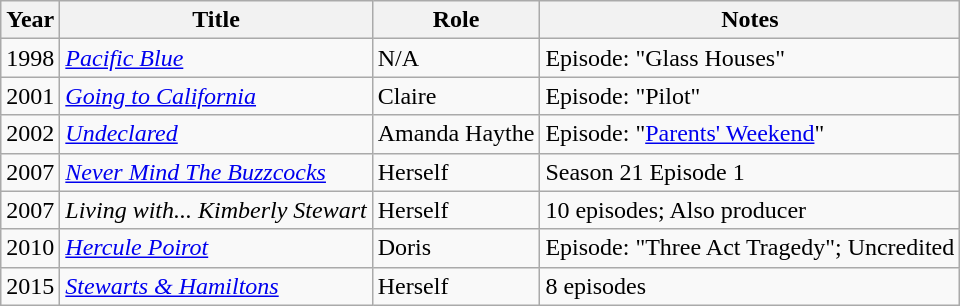<table class="wikitable sortable">
<tr>
<th>Year</th>
<th>Title</th>
<th>Role</th>
<th>Notes</th>
</tr>
<tr>
<td>1998</td>
<td><em><a href='#'>Pacific Blue</a></em></td>
<td>N/A</td>
<td>Episode: "Glass Houses"</td>
</tr>
<tr>
<td>2001</td>
<td><em><a href='#'>Going to California</a></em></td>
<td>Claire</td>
<td>Episode: "Pilot"</td>
</tr>
<tr>
<td>2002</td>
<td><em><a href='#'>Undeclared</a></em></td>
<td>Amanda Haythe</td>
<td>Episode: "<a href='#'>Parents' Weekend</a>"</td>
</tr>
<tr>
<td>2007</td>
<td><em><a href='#'>Never Mind The Buzzcocks</a></em></td>
<td>Herself</td>
<td>Season 21 Episode 1</td>
</tr>
<tr>
<td>2007</td>
<td><em>Living with... Kimberly Stewart</em></td>
<td>Herself</td>
<td>10 episodes; Also producer</td>
</tr>
<tr>
<td>2010</td>
<td><em><a href='#'>Hercule Poirot</a></em></td>
<td>Doris</td>
<td>Episode: "Three Act Tragedy"; Uncredited</td>
</tr>
<tr>
<td>2015</td>
<td><em><a href='#'>Stewarts & Hamiltons</a></em></td>
<td>Herself</td>
<td>8 episodes</td>
</tr>
</table>
